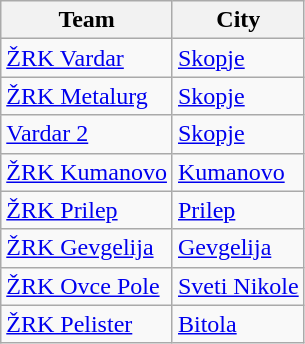<table class="wikitable">
<tr>
<th>Team</th>
<th>City</th>
</tr>
<tr>
<td><a href='#'>ŽRK Vardar</a></td>
<td><a href='#'>Skopje</a></td>
</tr>
<tr>
<td><a href='#'>ŽRK Metalurg</a></td>
<td><a href='#'>Skopje</a></td>
</tr>
<tr>
<td><a href='#'>Vardar 2</a></td>
<td><a href='#'>Skopje</a></td>
</tr>
<tr>
<td><a href='#'>ŽRK Kumanovo</a></td>
<td><a href='#'>Kumanovo</a></td>
</tr>
<tr>
<td><a href='#'>ŽRK Prilep</a></td>
<td><a href='#'>Prilep</a></td>
</tr>
<tr>
<td><a href='#'>ŽRK Gevgelija</a></td>
<td><a href='#'>Gevgelija</a></td>
</tr>
<tr>
<td><a href='#'>ŽRK Ovce Pole</a></td>
<td><a href='#'>Sveti Nikole</a></td>
</tr>
<tr>
<td><a href='#'>ŽRK Pelister</a></td>
<td><a href='#'>Bitola</a></td>
</tr>
</table>
